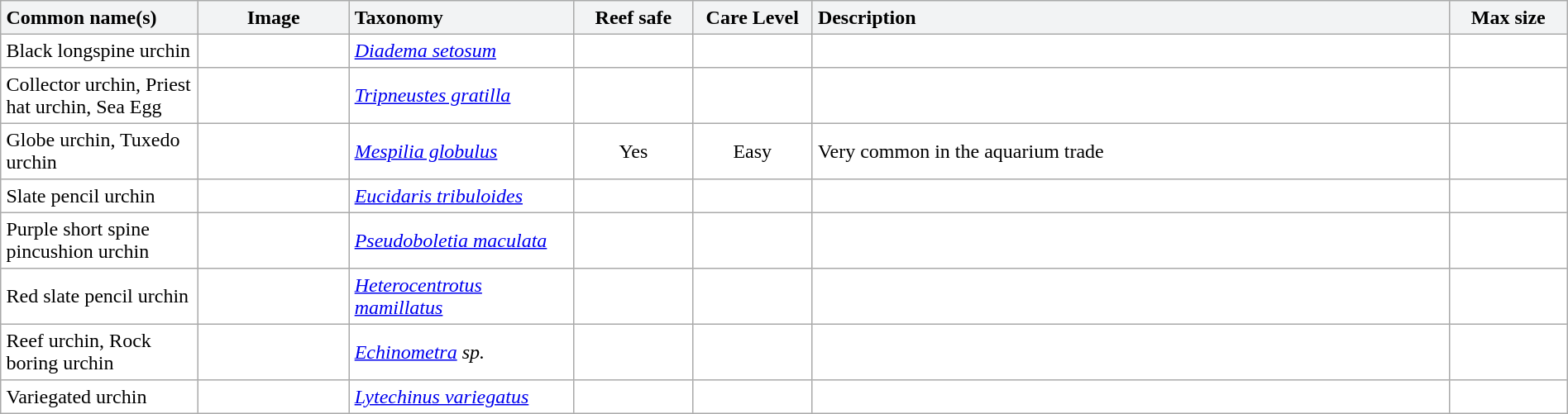<table class="sortable collapsible" cellpadding="4" width="100%" border="1" style="border:1px solid #aaa; border-collapse:collapse">
<tr>
<th align="left" style="background:#F2F3F4" width="170px">Common name(s)</th>
<th style="background:#F2F3F4" width="130px" class="unsortable">Image</th>
<th align="left" style="background:#F2F3F4" width="190px">Taxonomy</th>
<th style="background:#F2F3F4" width="100px">Reef safe</th>
<th style="background:#F2F3F4" width="100px">Care Level</th>
<th align="left" style="background:#F2F3F4" width="610px" class="unsortable">Description</th>
<th style="background:#F2F3F4" width="100px">Max size</th>
</tr>
<tr>
<td>Black longspine urchin</td>
<td></td>
<td><em><a href='#'>Diadema setosum</a></em></td>
<td align="center"></td>
<td align="center"></td>
<td></td>
<td align="center"></td>
</tr>
<tr>
<td>Collector urchin, Priest hat urchin, Sea Egg</td>
<td></td>
<td><em><a href='#'>Tripneustes gratilla</a></em></td>
<td align="center"></td>
<td align="center"></td>
<td></td>
<td align="center"></td>
</tr>
<tr>
<td>Globe urchin, Tuxedo urchin</td>
<td></td>
<td><em><a href='#'>Mespilia globulus</a></em></td>
<td align="center">Yes</td>
<td align="center">Easy</td>
<td>Very common in the aquarium trade</td>
<td align="center"></td>
</tr>
<tr>
<td>Slate pencil urchin</td>
<td></td>
<td><em><a href='#'>Eucidaris tribuloides</a></em></td>
<td align="center"></td>
<td align="center"></td>
<td></td>
<td align="center"></td>
</tr>
<tr>
<td>Purple short spine pincushion urchin</td>
<td></td>
<td><em><a href='#'>Pseudoboletia maculata</a></em></td>
<td align="center"></td>
<td align="center"></td>
<td></td>
<td align="center"></td>
</tr>
<tr>
<td>Red slate pencil urchin</td>
<td></td>
<td><em><a href='#'>Heterocentrotus mamillatus</a></em></td>
<td align="center"></td>
<td align="center"></td>
<td></td>
<td align="center"></td>
</tr>
<tr>
<td>Reef urchin, Rock boring urchin</td>
<td></td>
<td><em><a href='#'>Echinometra</a> sp.</em></td>
<td align="center"></td>
<td align="center"></td>
<td></td>
<td align="center"></td>
</tr>
<tr>
<td>Variegated urchin</td>
<td></td>
<td><em><a href='#'>Lytechinus variegatus</a></em></td>
<td align="center"></td>
<td align="center"></td>
<td></td>
<td align="center"></td>
</tr>
</table>
